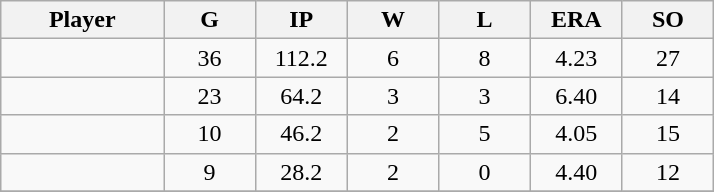<table class="wikitable sortable">
<tr>
<th bgcolor="#DDDDFF" width="16%">Player</th>
<th bgcolor="#DDDDFF" width="9%">G</th>
<th bgcolor="#DDDDFF" width="9%">IP</th>
<th bgcolor="#DDDDFF" width="9%">W</th>
<th bgcolor="#DDDDFF" width="9%">L</th>
<th bgcolor="#DDDDFF" width="9%">ERA</th>
<th bgcolor="#DDDDFF" width="9%">SO</th>
</tr>
<tr align="center">
<td></td>
<td>36</td>
<td>112.2</td>
<td>6</td>
<td>8</td>
<td>4.23</td>
<td>27</td>
</tr>
<tr align="center">
<td></td>
<td>23</td>
<td>64.2</td>
<td>3</td>
<td>3</td>
<td>6.40</td>
<td>14</td>
</tr>
<tr align="center">
<td></td>
<td>10</td>
<td>46.2</td>
<td>2</td>
<td>5</td>
<td>4.05</td>
<td>15</td>
</tr>
<tr align="center">
<td></td>
<td>9</td>
<td>28.2</td>
<td>2</td>
<td>0</td>
<td>4.40</td>
<td>12</td>
</tr>
<tr align="center">
</tr>
</table>
